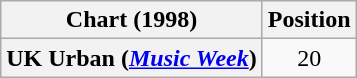<table class="wikitable plainrowheaders" style="text-align:center">
<tr>
<th>Chart (1998)</th>
<th>Position</th>
</tr>
<tr>
<th scope="row">UK Urban (<em><a href='#'>Music Week</a></em>)</th>
<td>20</td>
</tr>
</table>
